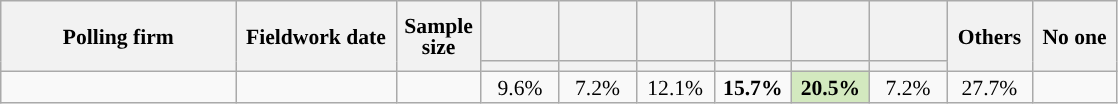<table class="wikitable" style="text-align:center;font-size:90%;line-height:14px;">
<tr style="height:40px;">
<th style="width:150px;" rowspan="2">Polling firm</th>
<th style="width:100px;" rowspan="2">Fieldwork date</th>
<th style="width:50px;" rowspan="2">Sample size</th>
<th class="unsortable" style="width:45px;"></th>
<th class="unsortable" style="width:45px;"></th>
<th class="unsortable" style="width:45px;"></th>
<th class="unsortable" style="width:45px;"></th>
<th class="unsortable" style="width:45px;"></th>
<th class="unsortable" style="width:45px;"></th>
<th style="width:50px;" rowspan="2">Others</th>
<th style="width:50px;" rowspan="2">No one</th>
</tr>
<tr>
<th style="background:"></th>
<th style="background:"></th>
<th style="background:"></th>
<th style="background:"></th>
<th style="background:"></th>
<th style="background:"></th>
</tr>
<tr>
<td></td>
<td></td>
<td></td>
<td>9.6%</td>
<td>7.2%</td>
<td>12.1%</td>
<td><strong>15.7%</strong></td>
<td style="background:#d3e9bf;"><strong>20.5%</strong></td>
<td>7.2%</td>
<td>27.7%</td>
<td></td>
</tr>
</table>
